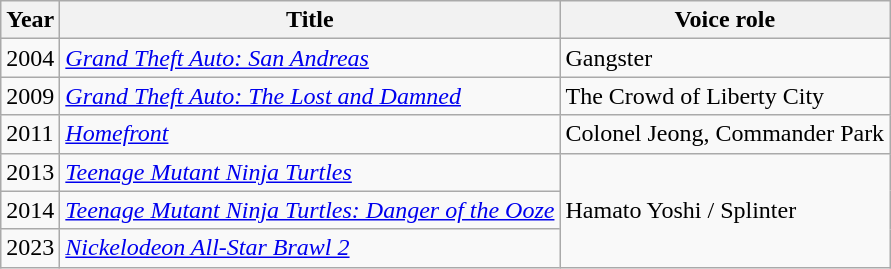<table class="wikitable">
<tr>
<th>Year</th>
<th>Title</th>
<th>Voice role</th>
</tr>
<tr>
<td>2004</td>
<td><em><a href='#'>Grand Theft Auto: San Andreas</a></em></td>
<td>Gangster</td>
</tr>
<tr>
<td>2009</td>
<td><em><a href='#'>Grand Theft Auto: The Lost and Damned</a></em></td>
<td>The Crowd of Liberty City</td>
</tr>
<tr>
<td>2011</td>
<td><em><a href='#'>Homefront</a></em></td>
<td>Colonel Jeong, Commander Park</td>
</tr>
<tr>
<td>2013</td>
<td><em><a href='#'>Teenage Mutant Ninja Turtles</a></em></td>
<td rowspan = "3">Hamato Yoshi / Splinter</td>
</tr>
<tr>
<td>2014</td>
<td><em><a href='#'>Teenage Mutant Ninja Turtles: Danger of the Ooze</a></em></td>
</tr>
<tr>
<td>2023</td>
<td><em><a href='#'>Nickelodeon All-Star Brawl 2</a></em></td>
</tr>
</table>
